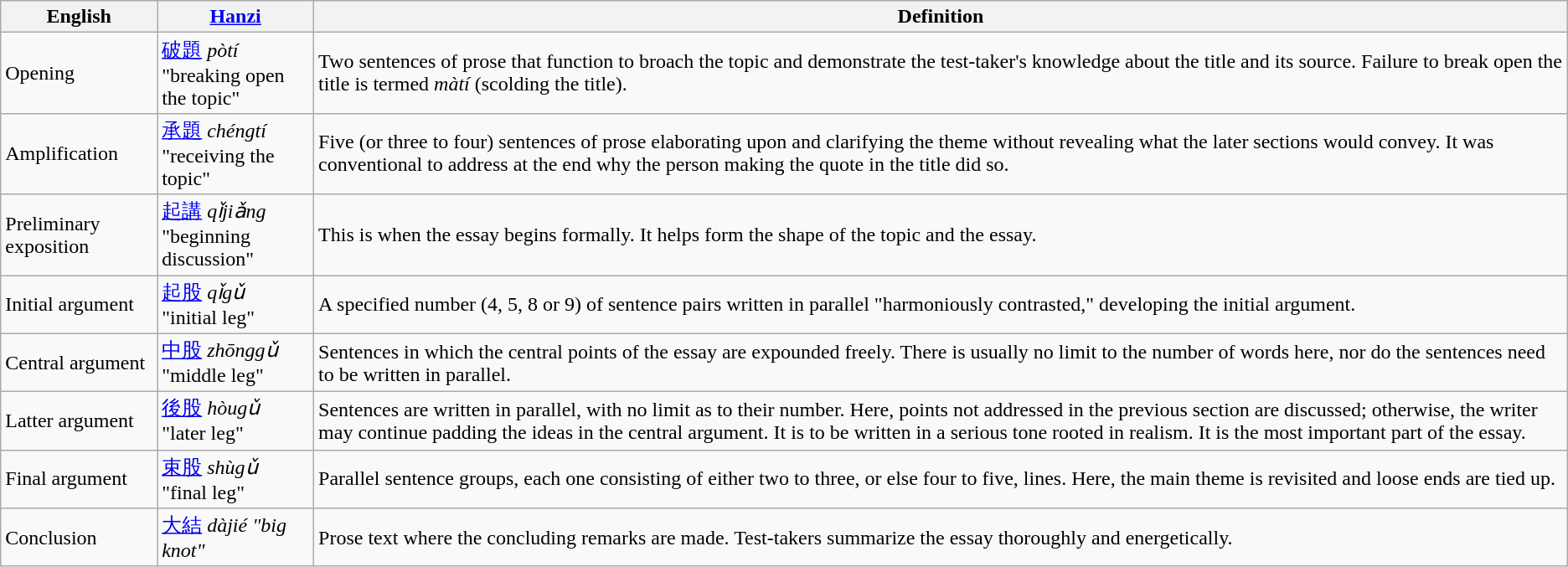<table class="wikitable">
<tr>
<th>English</th>
<th><a href='#'>Hanzi</a></th>
<th>Definition</th>
</tr>
<tr>
<td>Opening</td>
<td><a href='#'>破題</a> <em>pòtí</em><br>"breaking open the topic"</td>
<td>Two sentences of prose that function to broach the topic and demonstrate the test-taker's knowledge about the title and its source. Failure to break open the title is termed <em>màtí</em> (scolding the title).</td>
</tr>
<tr>
<td>Amplification</td>
<td><a href='#'>承題</a> <em>chéngtí</em><br>"receiving the topic"</td>
<td>Five (or three to four) sentences of prose elaborating upon and clarifying the theme without revealing what the later sections would convey. It was conventional to address at the end why the person making the quote in the title did so.</td>
</tr>
<tr>
<td>Preliminary exposition</td>
<td><a href='#'>起講</a> <em>qǐjiǎng</em><br>"beginning discussion"</td>
<td>This is when the essay begins formally. It helps form the shape of the topic and the essay.</td>
</tr>
<tr>
<td>Initial argument</td>
<td><a href='#'>起股</a> <em>qǐgǔ</em><br>"initial leg"</td>
<td>A specified number (4, 5, 8 or 9) of sentence pairs written in parallel "harmoniously contrasted," developing the initial argument.</td>
</tr>
<tr>
<td>Central argument</td>
<td><a href='#'>中股</a> <em>zhōnggǔ</em><br>"middle leg"</td>
<td>Sentences in which the central points of the essay are expounded freely. There is usually no limit to the number of words here, nor do the sentences need to be written in parallel.</td>
</tr>
<tr>
<td>Latter argument</td>
<td><a href='#'>後股</a> <em>hòugǔ</em><br>"later leg"</td>
<td>Sentences are written in parallel, with no limit as to their number. Here, points not addressed in the previous section are discussed; otherwise, the writer may continue padding the ideas in the central argument. It is to be written in a serious tone rooted in realism. It is the most important part of the essay.</td>
</tr>
<tr>
<td>Final argument</td>
<td><a href='#'>束股</a> <em>shùgǔ</em><br>"final leg"</td>
<td>Parallel sentence groups, each one consisting of either two to three, or else four to five, lines. Here, the main theme is revisited and loose ends are tied up.</td>
</tr>
<tr>
<td>Conclusion</td>
<td><a href='#'>大結</a> <em>dàjié</em> <em>"big knot"</em></td>
<td>Prose text where the concluding remarks are made. Test-takers summarize the essay thoroughly and energetically.</td>
</tr>
</table>
